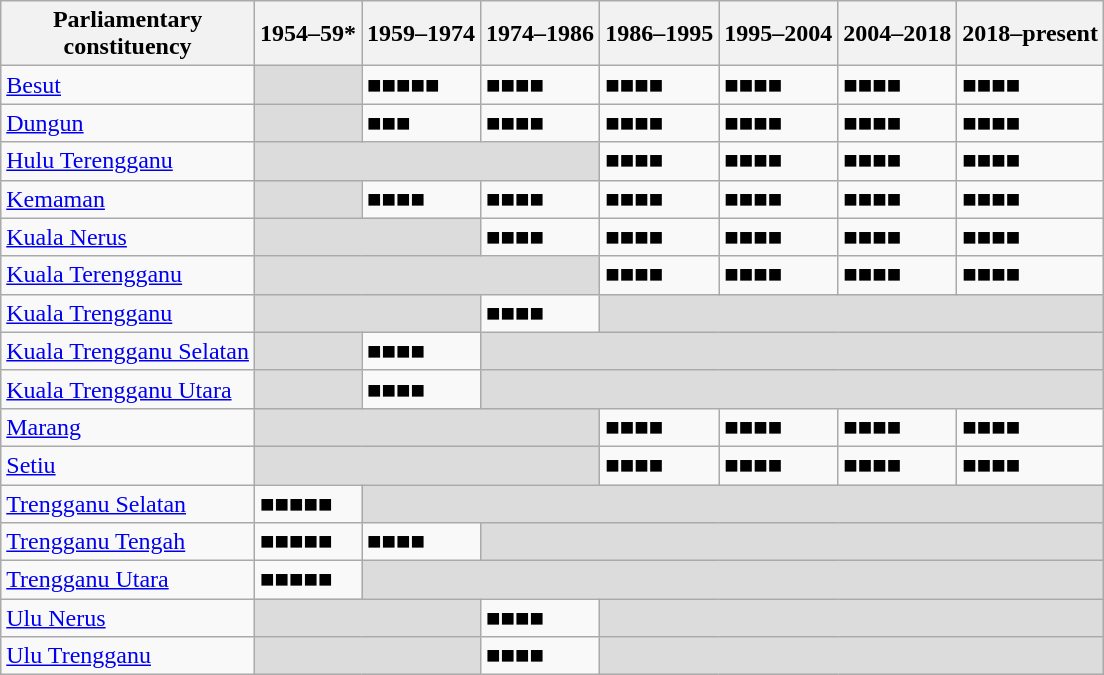<table class=wikitable>
<tr>
<th>Parliamentary<br>constituency</th>
<th>1954–59*</th>
<th>1959–1974</th>
<th>1974–1986</th>
<th>1986–1995</th>
<th>1995–2004</th>
<th>2004–2018</th>
<th>2018–present</th>
</tr>
<tr>
<td><a href='#'>Besut</a></td>
<td bgcolor="dcdcdc"></td>
<td>■■■■■</td>
<td>■■■■</td>
<td>■■■■</td>
<td>■■■■</td>
<td>■■■■</td>
<td>■■■■</td>
</tr>
<tr>
<td><a href='#'>Dungun</a></td>
<td bgcolor="dcdcdc"></td>
<td>■■■</td>
<td>■■■■</td>
<td>■■■■</td>
<td>■■■■</td>
<td>■■■■</td>
<td>■■■■</td>
</tr>
<tr>
<td><a href='#'>Hulu Terengganu</a></td>
<td colspan="3" bgcolor="dcdcdc"></td>
<td>■■■■</td>
<td>■■■■</td>
<td>■■■■</td>
<td>■■■■</td>
</tr>
<tr>
<td><a href='#'>Kemaman</a></td>
<td bgcolor="dcdcdc"></td>
<td>■■■■</td>
<td>■■■■</td>
<td>■■■■</td>
<td>■■■■</td>
<td>■■■■</td>
<td>■■■■</td>
</tr>
<tr>
<td><a href='#'>Kuala Nerus</a></td>
<td colspan="2" bgcolor="dcdcdc"></td>
<td>■■■■</td>
<td>■■■■</td>
<td>■■■■</td>
<td>■■■■</td>
<td>■■■■</td>
</tr>
<tr>
<td><a href='#'>Kuala Terengganu</a></td>
<td colspan="3" bgcolor="dcdcdc"></td>
<td>■■■■</td>
<td>■■■■</td>
<td>■■■■</td>
<td>■■■■</td>
</tr>
<tr>
<td><a href='#'>Kuala Trengganu</a></td>
<td colspan="2" bgcolor="dcdcdc"></td>
<td>■■■■</td>
<td colspan=4 bgcolor=dcdcdc></td>
</tr>
<tr>
<td><a href='#'>Kuala Trengganu Selatan</a></td>
<td bgcolor="dcdcdc"></td>
<td>■■■■</td>
<td colspan=5 bgcolor=dcdcdc></td>
</tr>
<tr>
<td><a href='#'>Kuala Trengganu Utara</a></td>
<td bgcolor="dcdcdc"></td>
<td>■■■■</td>
<td colspan=5 bgcolor=dcdcdc></td>
</tr>
<tr>
<td><a href='#'>Marang</a></td>
<td colspan="3" bgcolor="dcdcdc"></td>
<td>■■■■</td>
<td>■■■■</td>
<td>■■■■</td>
<td>■■■■</td>
</tr>
<tr>
<td><a href='#'>Setiu</a></td>
<td colspan="3" bgcolor="dcdcdc"></td>
<td>■■■■</td>
<td>■■■■</td>
<td>■■■■</td>
<td>■■■■</td>
</tr>
<tr>
<td><a href='#'>Trengganu Selatan</a></td>
<td>■■■■■</td>
<td colspan=6 bgcolor=dcdcdc></td>
</tr>
<tr>
<td><a href='#'>Trengganu Tengah</a></td>
<td>■■■■■</td>
<td>■■■■</td>
<td colspan=5 bgcolor=dcdcdc></td>
</tr>
<tr>
<td><a href='#'>Trengganu Utara</a></td>
<td>■■■■■</td>
<td colspan=6 bgcolor=dcdcdc></td>
</tr>
<tr>
<td><a href='#'>Ulu Nerus</a></td>
<td colspan="2" bgcolor="dcdcdc"></td>
<td>■■■■</td>
<td colspan=4 bgcolor=dcdcdc></td>
</tr>
<tr>
<td><a href='#'>Ulu Trengganu</a></td>
<td colspan="2" bgcolor="dcdcdc"></td>
<td>■■■■</td>
<td colspan=4 bgcolor=dcdcdc></td>
</tr>
</table>
